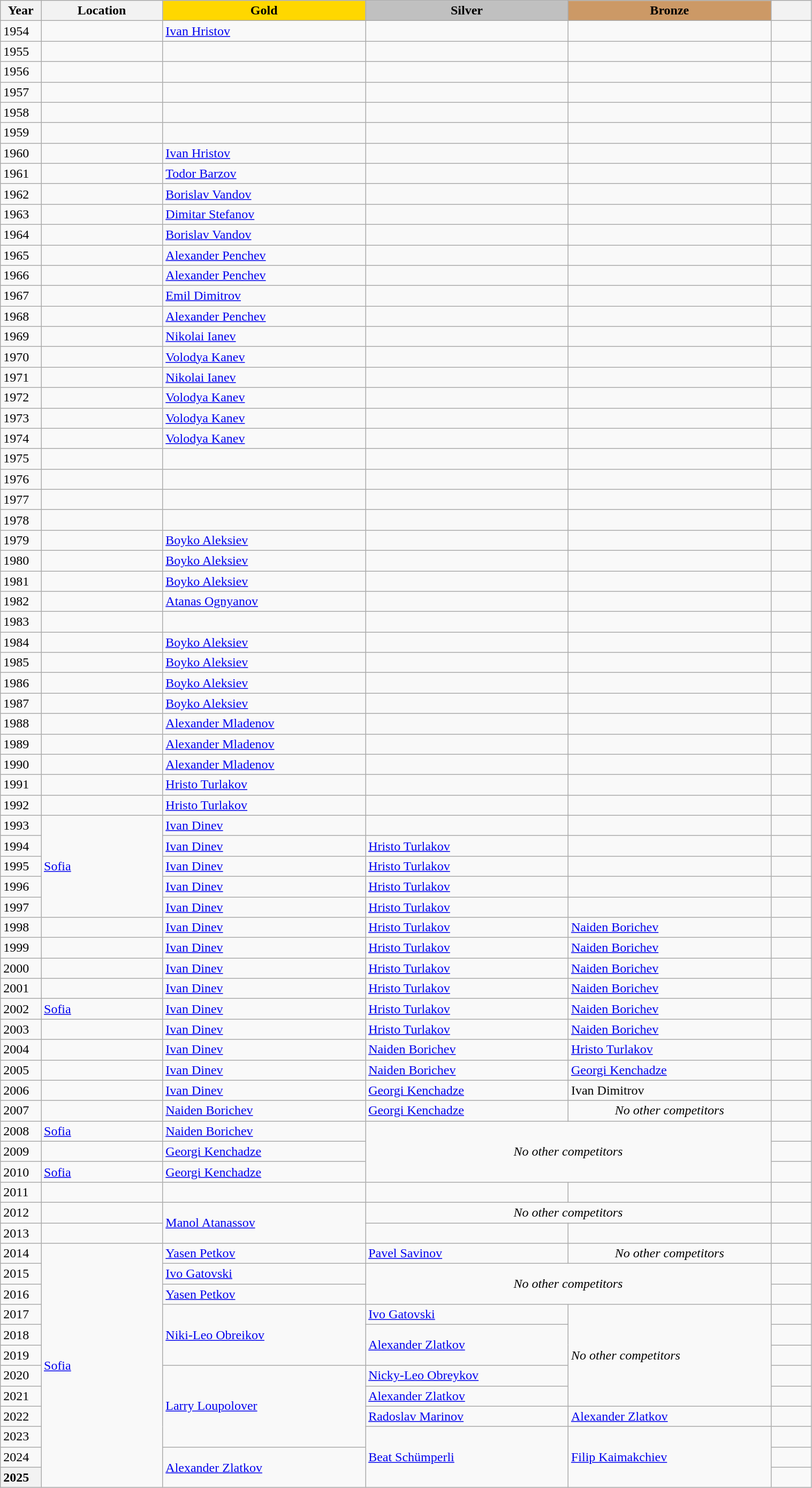<table class="wikitable unsortable" style="text-align:left; width:80%">
<tr>
<th scope="col" style="text-align:center; width:5%">Year</th>
<th scope="col" style="text-align:center; width:15%">Location</th>
<td scope="col" style="text-align:center; width:25%; background:gold"><strong>Gold</strong></td>
<td scope="col" style="text-align:center; width:25%; background:silver"><strong>Silver</strong></td>
<td scope="col" style="text-align:center; width:25%; background:#c96"><strong>Bronze</strong></td>
<th scope="col" style="text-align:center; width:5%"></th>
</tr>
<tr>
<td>1954</td>
<td></td>
<td><a href='#'>Ivan Hristov</a></td>
<td></td>
<td></td>
<td></td>
</tr>
<tr>
<td>1955</td>
<td></td>
<td></td>
<td></td>
<td></td>
<td></td>
</tr>
<tr>
<td>1956</td>
<td></td>
<td></td>
<td></td>
<td></td>
<td></td>
</tr>
<tr>
<td>1957</td>
<td></td>
<td></td>
<td></td>
<td></td>
<td></td>
</tr>
<tr>
<td>1958</td>
<td></td>
<td></td>
<td></td>
<td></td>
<td></td>
</tr>
<tr>
<td>1959</td>
<td></td>
<td></td>
<td></td>
<td></td>
<td></td>
</tr>
<tr>
<td>1960</td>
<td></td>
<td><a href='#'>Ivan Hristov</a></td>
<td></td>
<td></td>
<td></td>
</tr>
<tr>
<td>1961</td>
<td></td>
<td><a href='#'>Todor Barzov</a></td>
<td></td>
<td></td>
<td></td>
</tr>
<tr>
<td>1962</td>
<td></td>
<td><a href='#'>Borislav Vandov</a></td>
<td></td>
<td></td>
<td></td>
</tr>
<tr>
<td>1963</td>
<td></td>
<td><a href='#'>Dimitar Stefanov</a></td>
<td></td>
<td></td>
<td></td>
</tr>
<tr>
<td>1964</td>
<td></td>
<td><a href='#'>Borislav Vandov</a></td>
<td></td>
<td></td>
<td></td>
</tr>
<tr>
<td>1965</td>
<td></td>
<td><a href='#'>Alexander Penchev</a></td>
<td></td>
<td></td>
<td></td>
</tr>
<tr>
<td>1966</td>
<td></td>
<td><a href='#'>Alexander Penchev</a></td>
<td></td>
<td></td>
<td></td>
</tr>
<tr>
<td>1967</td>
<td></td>
<td><a href='#'>Emil Dimitrov</a></td>
<td></td>
<td></td>
<td></td>
</tr>
<tr>
<td>1968</td>
<td></td>
<td><a href='#'>Alexander Penchev</a></td>
<td></td>
<td></td>
<td></td>
</tr>
<tr>
<td>1969</td>
<td></td>
<td><a href='#'>Nikolai Ianev</a></td>
<td></td>
<td></td>
<td></td>
</tr>
<tr>
<td>1970</td>
<td></td>
<td><a href='#'>Volodya Kanev</a></td>
<td></td>
<td></td>
<td></td>
</tr>
<tr>
<td>1971</td>
<td></td>
<td><a href='#'>Nikolai Ianev</a></td>
<td></td>
<td></td>
<td></td>
</tr>
<tr>
<td>1972</td>
<td></td>
<td><a href='#'>Volodya Kanev</a></td>
<td></td>
<td></td>
<td></td>
</tr>
<tr>
<td>1973</td>
<td></td>
<td><a href='#'>Volodya Kanev</a></td>
<td></td>
<td></td>
<td></td>
</tr>
<tr>
<td>1974</td>
<td></td>
<td><a href='#'>Volodya Kanev</a></td>
<td></td>
<td></td>
<td></td>
</tr>
<tr>
<td>1975</td>
<td></td>
<td></td>
<td></td>
<td></td>
<td></td>
</tr>
<tr>
<td>1976</td>
<td></td>
<td></td>
<td></td>
<td></td>
<td></td>
</tr>
<tr>
<td>1977</td>
<td></td>
<td></td>
<td></td>
<td></td>
<td></td>
</tr>
<tr>
<td>1978</td>
<td></td>
<td></td>
<td></td>
<td></td>
<td></td>
</tr>
<tr>
<td>1979</td>
<td></td>
<td><a href='#'>Boyko Aleksiev</a></td>
<td></td>
<td></td>
<td></td>
</tr>
<tr>
<td>1980</td>
<td></td>
<td><a href='#'>Boyko Aleksiev</a></td>
<td></td>
<td></td>
<td></td>
</tr>
<tr>
<td>1981</td>
<td></td>
<td><a href='#'>Boyko Aleksiev</a></td>
<td></td>
<td></td>
<td></td>
</tr>
<tr>
<td>1982</td>
<td></td>
<td><a href='#'>Atanas Ognyanov</a></td>
<td></td>
<td></td>
<td></td>
</tr>
<tr>
<td>1983</td>
<td></td>
<td></td>
<td></td>
<td></td>
<td></td>
</tr>
<tr>
<td>1984</td>
<td></td>
<td><a href='#'>Boyko Aleksiev</a></td>
<td></td>
<td></td>
<td></td>
</tr>
<tr>
<td>1985</td>
<td></td>
<td><a href='#'>Boyko Aleksiev</a></td>
<td></td>
<td></td>
<td></td>
</tr>
<tr>
<td>1986</td>
<td></td>
<td><a href='#'>Boyko Aleksiev</a></td>
<td></td>
<td></td>
<td></td>
</tr>
<tr>
<td>1987</td>
<td></td>
<td><a href='#'>Boyko Aleksiev</a></td>
<td></td>
<td></td>
<td></td>
</tr>
<tr>
<td>1988</td>
<td></td>
<td><a href='#'>Alexander Mladenov</a></td>
<td></td>
<td></td>
<td></td>
</tr>
<tr>
<td>1989</td>
<td></td>
<td><a href='#'>Alexander Mladenov</a></td>
<td></td>
<td></td>
<td></td>
</tr>
<tr>
<td>1990</td>
<td></td>
<td><a href='#'>Alexander Mladenov</a></td>
<td></td>
<td></td>
<td></td>
</tr>
<tr>
<td>1991</td>
<td></td>
<td><a href='#'>Hristo Turlakov</a></td>
<td></td>
<td></td>
<td></td>
</tr>
<tr>
<td>1992</td>
<td></td>
<td><a href='#'>Hristo Turlakov</a></td>
<td></td>
<td></td>
<td></td>
</tr>
<tr>
<td>1993</td>
<td rowspan="5"><a href='#'>Sofia</a></td>
<td><a href='#'>Ivan Dinev</a></td>
<td></td>
<td></td>
<td></td>
</tr>
<tr>
<td>1994</td>
<td><a href='#'>Ivan Dinev</a></td>
<td><a href='#'>Hristo Turlakov</a></td>
<td></td>
<td></td>
</tr>
<tr>
<td>1995</td>
<td><a href='#'>Ivan Dinev</a></td>
<td><a href='#'>Hristo Turlakov</a></td>
<td></td>
<td></td>
</tr>
<tr>
<td>1996</td>
<td><a href='#'>Ivan Dinev</a></td>
<td><a href='#'>Hristo Turlakov</a></td>
<td></td>
<td></td>
</tr>
<tr>
<td>1997</td>
<td><a href='#'>Ivan Dinev</a></td>
<td><a href='#'>Hristo Turlakov</a></td>
<td></td>
<td></td>
</tr>
<tr>
<td>1998</td>
<td></td>
<td><a href='#'>Ivan Dinev</a></td>
<td><a href='#'>Hristo Turlakov</a></td>
<td><a href='#'>Naiden Borichev</a></td>
<td></td>
</tr>
<tr>
<td>1999</td>
<td></td>
<td><a href='#'>Ivan Dinev</a></td>
<td><a href='#'>Hristo Turlakov</a></td>
<td><a href='#'>Naiden Borichev</a></td>
<td></td>
</tr>
<tr>
<td>2000</td>
<td></td>
<td><a href='#'>Ivan Dinev</a></td>
<td><a href='#'>Hristo Turlakov</a></td>
<td><a href='#'>Naiden Borichev</a></td>
<td></td>
</tr>
<tr>
<td>2001</td>
<td></td>
<td><a href='#'>Ivan Dinev</a></td>
<td><a href='#'>Hristo Turlakov</a></td>
<td><a href='#'>Naiden Borichev</a></td>
<td></td>
</tr>
<tr>
<td>2002</td>
<td><a href='#'>Sofia</a></td>
<td><a href='#'>Ivan Dinev</a></td>
<td><a href='#'>Hristo Turlakov</a></td>
<td><a href='#'>Naiden Borichev</a></td>
<td></td>
</tr>
<tr>
<td>2003</td>
<td></td>
<td><a href='#'>Ivan Dinev</a></td>
<td><a href='#'>Hristo Turlakov</a></td>
<td><a href='#'>Naiden Borichev</a></td>
<td></td>
</tr>
<tr>
<td>2004</td>
<td></td>
<td><a href='#'>Ivan Dinev</a></td>
<td><a href='#'>Naiden Borichev</a></td>
<td><a href='#'>Hristo Turlakov</a></td>
<td></td>
</tr>
<tr>
<td>2005</td>
<td></td>
<td><a href='#'>Ivan Dinev</a></td>
<td><a href='#'>Naiden Borichev</a></td>
<td><a href='#'>Georgi Kenchadze</a></td>
<td></td>
</tr>
<tr>
<td>2006</td>
<td></td>
<td><a href='#'>Ivan Dinev</a></td>
<td><a href='#'>Georgi Kenchadze</a></td>
<td>Ivan Dimitrov</td>
<td></td>
</tr>
<tr>
<td>2007</td>
<td></td>
<td><a href='#'>Naiden Borichev</a></td>
<td><a href='#'>Georgi Kenchadze</a></td>
<td align=center><em>No other competitors</em></td>
<td></td>
</tr>
<tr>
<td>2008</td>
<td><a href='#'>Sofia</a></td>
<td><a href='#'>Naiden Borichev</a></td>
<td colspan="2" rowspan="3" align="center"><em>No other competitors</em></td>
<td></td>
</tr>
<tr>
<td>2009</td>
<td></td>
<td><a href='#'>Georgi Kenchadze</a></td>
<td></td>
</tr>
<tr>
<td>2010</td>
<td><a href='#'>Sofia</a></td>
<td><a href='#'>Georgi Kenchadze</a></td>
<td></td>
</tr>
<tr>
<td>2011</td>
<td></td>
<td></td>
<td></td>
<td></td>
<td></td>
</tr>
<tr>
<td>2012</td>
<td></td>
<td rowspan="2"><a href='#'>Manol Atanassov</a></td>
<td colspan=2 align=center><em>No other competitors</em></td>
<td></td>
</tr>
<tr>
<td>2013</td>
<td></td>
<td></td>
<td></td>
<td></td>
</tr>
<tr>
<td>2014</td>
<td rowspan="12"><a href='#'>Sofia</a></td>
<td><a href='#'>Yasen Petkov</a></td>
<td><a href='#'>Pavel Savinov</a></td>
<td align=center><em>No other competitors</em></td>
<td></td>
</tr>
<tr>
<td>2015</td>
<td><a href='#'>Ivo Gatovski</a></td>
<td colspan="2" rowspan="2" align="center"><em>No other competitors</em></td>
<td></td>
</tr>
<tr>
<td>2016</td>
<td><a href='#'>Yasen Petkov</a></td>
<td></td>
</tr>
<tr>
<td>2017</td>
<td rowspan="3"><a href='#'>Niki-Leo Obreikov</a></td>
<td><a href='#'>Ivo Gatovski</a></td>
<td rowspan="5"><em>No other competitors</em></td>
<td></td>
</tr>
<tr>
<td>2018</td>
<td rowspan="2"><a href='#'>Alexander Zlatkov</a></td>
<td></td>
</tr>
<tr>
<td>2019</td>
<td></td>
</tr>
<tr>
<td>2020</td>
<td rowspan="4"><a href='#'>Larry Loupolover</a></td>
<td><a href='#'>Nicky-Leo Obreykov</a></td>
<td></td>
</tr>
<tr>
<td>2021</td>
<td><a href='#'>Alexander Zlatkov</a></td>
<td></td>
</tr>
<tr>
<td>2022</td>
<td><a href='#'>Radoslav Marinov</a></td>
<td><a href='#'>Alexander Zlatkov</a></td>
<td></td>
</tr>
<tr>
<td>2023</td>
<td rowspan="3"><a href='#'>Beat Schümperli</a></td>
<td rowspan="3"><a href='#'>Filip Kaimakchiev</a></td>
<td></td>
</tr>
<tr>
<td>2024</td>
<td rowspan="2"><a href='#'>Alexander Zlatkov</a></td>
<td></td>
</tr>
<tr>
<th scope="row" style="text-align:left">2025</th>
<td></td>
</tr>
</table>
